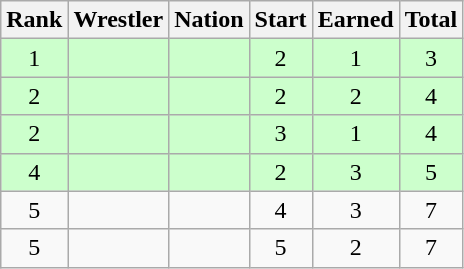<table class="wikitable sortable" style="text-align:center;">
<tr>
<th>Rank</th>
<th>Wrestler</th>
<th>Nation</th>
<th>Start</th>
<th>Earned</th>
<th>Total</th>
</tr>
<tr style="background:#cfc;">
<td>1</td>
<td align=left></td>
<td align=left></td>
<td>2</td>
<td>1</td>
<td>3</td>
</tr>
<tr style="background:#cfc;">
<td>2</td>
<td align=left></td>
<td align=left></td>
<td>2</td>
<td>2</td>
<td>4</td>
</tr>
<tr style="background:#cfc;">
<td>2</td>
<td align=left></td>
<td align=left></td>
<td>3</td>
<td>1</td>
<td>4</td>
</tr>
<tr style="background:#cfc;">
<td>4</td>
<td align=left></td>
<td align=left></td>
<td>2</td>
<td>3</td>
<td>5</td>
</tr>
<tr>
<td>5</td>
<td align=left></td>
<td align=left></td>
<td>4</td>
<td>3</td>
<td>7</td>
</tr>
<tr>
<td>5</td>
<td align=left></td>
<td align=left></td>
<td>5</td>
<td>2</td>
<td>7</td>
</tr>
</table>
